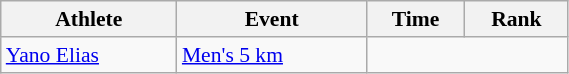<table class="wikitable" style="text-align:center; font-size:90%; width:30%;">
<tr>
<th>Athlete</th>
<th>Event</th>
<th>Time</th>
<th>Rank</th>
</tr>
<tr>
<td align=left><a href='#'>Yano Elias</a></td>
<td align=left><a href='#'>Men's 5 km</a></td>
<td colspan=2></td>
</tr>
</table>
